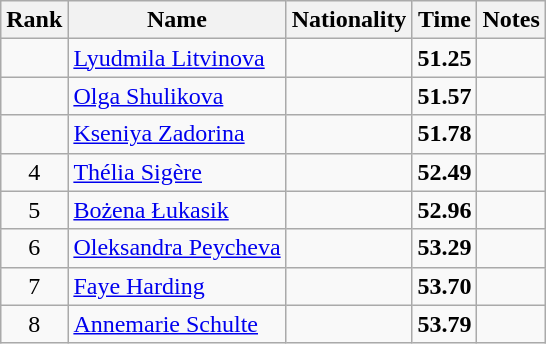<table class="wikitable sortable" style="text-align:center">
<tr>
<th>Rank</th>
<th>Name</th>
<th>Nationality</th>
<th>Time</th>
<th>Notes</th>
</tr>
<tr>
<td></td>
<td align=left><a href='#'>Lyudmila Litvinova</a></td>
<td align=left></td>
<td><strong>51.25</strong></td>
<td></td>
</tr>
<tr>
<td></td>
<td align=left><a href='#'>Olga Shulikova</a></td>
<td align=left></td>
<td><strong>51.57</strong></td>
<td></td>
</tr>
<tr>
<td></td>
<td align=left><a href='#'>Kseniya Zadorina</a></td>
<td align=left></td>
<td><strong>51.78</strong></td>
<td></td>
</tr>
<tr>
<td>4</td>
<td align=left><a href='#'>Thélia Sigère</a></td>
<td align=left></td>
<td><strong>52.49</strong></td>
<td></td>
</tr>
<tr>
<td>5</td>
<td align=left><a href='#'>Bożena Łukasik</a></td>
<td align=left></td>
<td><strong>52.96</strong></td>
<td></td>
</tr>
<tr>
<td>6</td>
<td align=left><a href='#'>Oleksandra Peycheva</a></td>
<td align=left></td>
<td><strong>53.29</strong></td>
<td></td>
</tr>
<tr>
<td>7</td>
<td align=left><a href='#'>Faye Harding</a></td>
<td align=left></td>
<td><strong>53.70</strong></td>
<td></td>
</tr>
<tr>
<td>8</td>
<td align=left><a href='#'>Annemarie Schulte</a></td>
<td align=left></td>
<td><strong>53.79</strong></td>
<td></td>
</tr>
</table>
